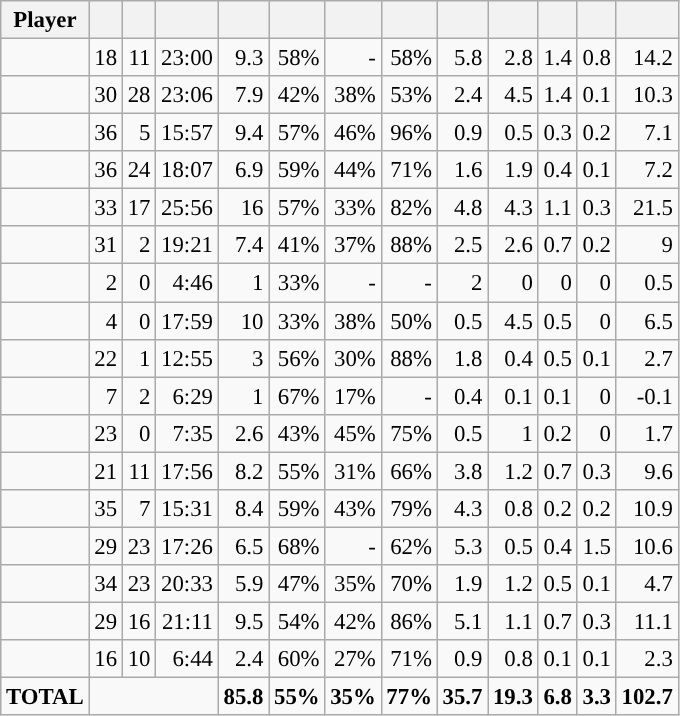<table class="wikitable sortable" style="font-size:95%; text-align:right">
<tr>
<th>Player</th>
<th></th>
<th></th>
<th></th>
<th></th>
<th></th>
<th></th>
<th></th>
<th></th>
<th></th>
<th></th>
<th></th>
<th></th>
</tr>
<tr>
<td><strong></strong></td>
<td>18</td>
<td>11</td>
<td>23:00</td>
<td>9.3</td>
<td>58%</td>
<td>-</td>
<td>58%</td>
<td>5.8</td>
<td>2.8</td>
<td>1.4</td>
<td>0.8</td>
<td>14.2</td>
</tr>
<tr>
<td><strong></strong></td>
<td>30</td>
<td>28</td>
<td>23:06</td>
<td>7.9</td>
<td>42%</td>
<td>38%</td>
<td>53%</td>
<td>2.4</td>
<td>4.5</td>
<td>1.4</td>
<td>0.1</td>
<td>10.3</td>
</tr>
<tr>
<td><strong></strong></td>
<td>36</td>
<td>5</td>
<td>15:57</td>
<td>9.4</td>
<td>57%</td>
<td>46%</td>
<td>96%</td>
<td>0.9</td>
<td>0.5</td>
<td>0.3</td>
<td>0.2</td>
<td>7.1</td>
</tr>
<tr>
<td><strong></strong></td>
<td>36</td>
<td>24</td>
<td>18:07</td>
<td>6.9</td>
<td>59%</td>
<td>44%</td>
<td>71%</td>
<td>1.6</td>
<td>1.9</td>
<td>0.4</td>
<td>0.1</td>
<td>7.2</td>
</tr>
<tr>
<td><strong></strong></td>
<td>33</td>
<td>17</td>
<td>25:56</td>
<td>16</td>
<td>57%</td>
<td>33%</td>
<td>82%</td>
<td>4.8</td>
<td>4.3</td>
<td>1.1</td>
<td>0.3</td>
<td>21.5</td>
</tr>
<tr>
<td><strong></strong></td>
<td>31</td>
<td>2</td>
<td>19:21</td>
<td>7.4</td>
<td>41%</td>
<td>37%</td>
<td>88%</td>
<td>2.5</td>
<td>2.6</td>
<td>0.7</td>
<td>0.2</td>
<td>9</td>
</tr>
<tr>
<td><strong></strong></td>
<td>2</td>
<td>0</td>
<td>4:46</td>
<td>1</td>
<td>33%</td>
<td>-</td>
<td>-</td>
<td>2</td>
<td>0</td>
<td>0</td>
<td>0</td>
<td>0.5</td>
</tr>
<tr>
<td><strong></strong></td>
<td>4</td>
<td>0</td>
<td>17:59</td>
<td>10</td>
<td>33%</td>
<td>38%</td>
<td>50%</td>
<td>0.5</td>
<td>4.5</td>
<td>0.5</td>
<td>0</td>
<td>6.5</td>
</tr>
<tr>
<td><strong></strong></td>
<td>22</td>
<td>1</td>
<td>12:55</td>
<td>3</td>
<td>56%</td>
<td>30%</td>
<td>88%</td>
<td>1.8</td>
<td>0.4</td>
<td>0.5</td>
<td>0.1</td>
<td>2.7</td>
</tr>
<tr>
<td><strong></strong></td>
<td>7</td>
<td>2</td>
<td>6:29</td>
<td>1</td>
<td>67%</td>
<td>17%</td>
<td>-</td>
<td>0.4</td>
<td>0.1</td>
<td>0.1</td>
<td>0</td>
<td>-0.1</td>
</tr>
<tr>
<td><strong></strong></td>
<td>23</td>
<td>0</td>
<td>7:35</td>
<td>2.6</td>
<td>43%</td>
<td>45%</td>
<td>75%</td>
<td>0.5</td>
<td>1</td>
<td>0.2</td>
<td>0</td>
<td>1.7</td>
</tr>
<tr>
<td><strong></strong></td>
<td>21</td>
<td>11</td>
<td>17:56</td>
<td>8.2</td>
<td>55%</td>
<td>31%</td>
<td>66%</td>
<td>3.8</td>
<td>1.2</td>
<td>0.7</td>
<td>0.3</td>
<td>9.6</td>
</tr>
<tr>
<td><strong></strong></td>
<td>35</td>
<td>7</td>
<td>15:31</td>
<td>8.4</td>
<td>59%</td>
<td>43%</td>
<td>79%</td>
<td>4.3</td>
<td>0.8</td>
<td>0.2</td>
<td>0.2</td>
<td>10.9</td>
</tr>
<tr>
<td><strong></strong></td>
<td>29</td>
<td>23</td>
<td>17:26</td>
<td>6.5</td>
<td>68%</td>
<td>-</td>
<td>62%</td>
<td>5.3</td>
<td>0.5</td>
<td>0.4</td>
<td>1.5</td>
<td>10.6</td>
</tr>
<tr>
<td><strong></strong></td>
<td>34</td>
<td>23</td>
<td>20:33</td>
<td>5.9</td>
<td>47%</td>
<td>35%</td>
<td>70%</td>
<td>1.9</td>
<td>1.2</td>
<td>0.5</td>
<td>0.1</td>
<td>4.7</td>
</tr>
<tr>
<td><strong></strong></td>
<td>29</td>
<td>16</td>
<td>21:11</td>
<td>9.5</td>
<td>54%</td>
<td>42%</td>
<td>86%</td>
<td>5.1</td>
<td>1.1</td>
<td>0.7</td>
<td>0.3</td>
<td>11.1</td>
</tr>
<tr>
<td><strong></strong></td>
<td>16</td>
<td>10</td>
<td>6:44</td>
<td>2.4</td>
<td>60%</td>
<td>27%</td>
<td>71%</td>
<td>0.9</td>
<td>0.8</td>
<td>0.1</td>
<td>0.1</td>
<td>2.3</td>
</tr>
<tr>
<td align=center><strong>TOTAL</strong></td>
<td colspan=3></td>
<td><strong>85.8</strong></td>
<td><strong>55%</strong></td>
<td><strong>35%</strong></td>
<td><strong>77%</strong></td>
<td><strong>35.7</strong></td>
<td><strong>19.3</strong></td>
<td><strong>6.8</strong></td>
<td><strong>3.3</strong></td>
<td><strong>102.7</strong></td>
</tr>
</table>
